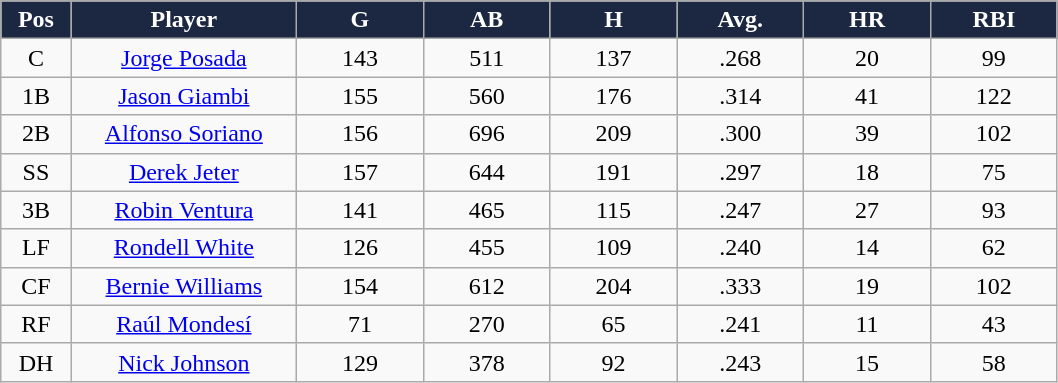<table class="wikitable sortable">
<tr>
<th style="background:#1c2841;color:white;" width="5%">Pos</th>
<th style="background:#1c2841;color:white;" width="16%">Player</th>
<th style="background:#1c2841;color:white;" width="9%">G</th>
<th style="background:#1c2841;color:white;" width="9%">AB</th>
<th style="background:#1c2841;color:white;" width="9%">H</th>
<th style="background:#1c2841;color:white;" width="9%">Avg.</th>
<th style="background:#1c2841;color:white;" width="9%">HR</th>
<th style="background:#1c2841;color:white;" width="9%">RBI</th>
</tr>
<tr style="text-align:center;">
<td>C</td>
<td><a href='#'>Jorge Posada</a></td>
<td>143</td>
<td>511</td>
<td>137</td>
<td>.268</td>
<td>20</td>
<td>99</td>
</tr>
<tr style="text-align:center;">
<td>1B</td>
<td><a href='#'>Jason Giambi</a></td>
<td>155</td>
<td>560</td>
<td>176</td>
<td>.314</td>
<td>41</td>
<td>122</td>
</tr>
<tr style="text-align:center;">
<td>2B</td>
<td><a href='#'>Alfonso Soriano</a></td>
<td>156</td>
<td>696</td>
<td>209</td>
<td>.300</td>
<td>39</td>
<td>102</td>
</tr>
<tr style="text-align:center;">
<td>SS</td>
<td><a href='#'>Derek Jeter</a></td>
<td>157</td>
<td>644</td>
<td>191</td>
<td>.297</td>
<td>18</td>
<td>75</td>
</tr>
<tr style="text-align:center;">
<td>3B</td>
<td><a href='#'>Robin Ventura</a></td>
<td>141</td>
<td>465</td>
<td>115</td>
<td>.247</td>
<td>27</td>
<td>93</td>
</tr>
<tr style="text-align:center;">
<td>LF</td>
<td><a href='#'>Rondell White</a></td>
<td>126</td>
<td>455</td>
<td>109</td>
<td>.240</td>
<td>14</td>
<td>62</td>
</tr>
<tr style="text-align:center;">
<td>CF</td>
<td><a href='#'>Bernie Williams</a></td>
<td>154</td>
<td>612</td>
<td>204</td>
<td>.333</td>
<td>19</td>
<td>102</td>
</tr>
<tr style="text-align:center;">
<td>RF</td>
<td><a href='#'>Raúl Mondesí</a></td>
<td>71</td>
<td>270</td>
<td>65</td>
<td>.241</td>
<td>11</td>
<td>43</td>
</tr>
<tr style="text-align:center;">
<td>DH</td>
<td><a href='#'>Nick Johnson</a></td>
<td>129</td>
<td>378</td>
<td>92</td>
<td>.243</td>
<td>15</td>
<td>58</td>
</tr>
</table>
